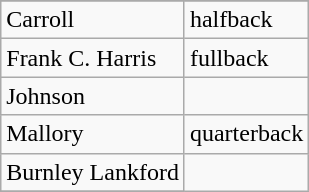<table class="wikitable">
<tr>
</tr>
<tr>
<td>Carroll</td>
<td>halfback</td>
</tr>
<tr>
<td>Frank C. Harris</td>
<td>fullback</td>
</tr>
<tr>
<td>Johnson</td>
</tr>
<tr>
<td>Mallory</td>
<td>quarterback</td>
</tr>
<tr>
<td>Burnley Lankford</td>
</tr>
<tr>
</tr>
</table>
